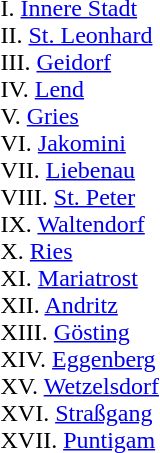<table border="0">
<tr ---- valign="top">
<td><br>I. <a href='#'>Innere Stadt</a><br>
II. <a href='#'>St. Leonhard</a><br>
III. <a href='#'>Geidorf</a><br>
IV. <a href='#'>Lend</a><br>
V. <a href='#'>Gries</a><br>
VI. <a href='#'>Jakomini</a><br>
VII. <a href='#'>Liebenau</a><br>
VIII. <a href='#'>St. Peter</a><br>
IX. <a href='#'>Waltendorf</a><br>
X. <a href='#'>Ries</a><br>
XI. <a href='#'>Mariatrost</a><br>
XII. <a href='#'>Andritz</a><br>
XIII. <a href='#'>Gösting</a><br>
XIV. <a href='#'>Eggenberg</a><br>
XV. <a href='#'>Wetzelsdorf</a><br>
XVI. <a href='#'>Straßgang</a><br>
XVII. <a href='#'>Puntigam</a><br></td>
</tr>
</table>
